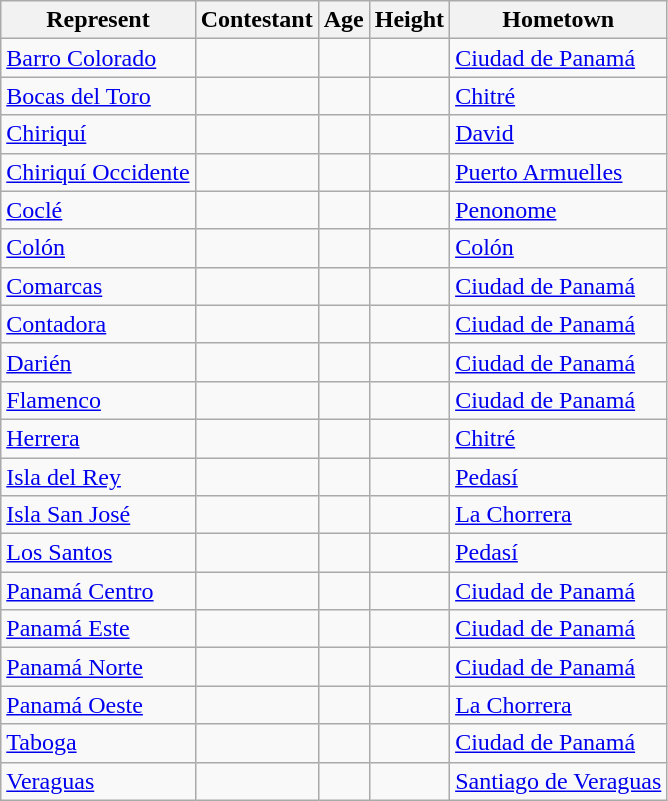<table class="sortable wikitable">
<tr>
<th>Represent</th>
<th>Contestant</th>
<th>Age</th>
<th>Height</th>
<th>Hometown</th>
</tr>
<tr>
<td><a href='#'>Barro Colorado</a></td>
<td></td>
<td></td>
<td></td>
<td><a href='#'>Ciudad de Panamá</a></td>
</tr>
<tr>
<td><a href='#'>Bocas del Toro</a></td>
<td></td>
<td></td>
<td></td>
<td><a href='#'>Chitré</a></td>
</tr>
<tr>
<td><a href='#'>Chiriquí</a></td>
<td></td>
<td></td>
<td></td>
<td><a href='#'>David</a></td>
</tr>
<tr>
<td><a href='#'>Chiriquí Occidente</a></td>
<td></td>
<td></td>
<td></td>
<td><a href='#'>Puerto Armuelles</a></td>
</tr>
<tr>
<td><a href='#'>Coclé</a></td>
<td></td>
<td></td>
<td></td>
<td><a href='#'>Penonome</a></td>
</tr>
<tr>
<td><a href='#'>Colón</a></td>
<td></td>
<td></td>
<td></td>
<td><a href='#'>Colón</a></td>
</tr>
<tr>
<td><a href='#'>Comarcas</a></td>
<td></td>
<td></td>
<td></td>
<td><a href='#'>Ciudad de Panamá</a></td>
</tr>
<tr>
<td><a href='#'>Contadora</a></td>
<td></td>
<td></td>
<td></td>
<td><a href='#'>Ciudad de Panamá</a></td>
</tr>
<tr>
<td><a href='#'>Darién</a></td>
<td></td>
<td></td>
<td></td>
<td><a href='#'>Ciudad de Panamá</a></td>
</tr>
<tr>
<td><a href='#'>Flamenco</a></td>
<td></td>
<td></td>
<td></td>
<td><a href='#'>Ciudad de Panamá</a></td>
</tr>
<tr>
<td><a href='#'>Herrera</a></td>
<td></td>
<td></td>
<td></td>
<td><a href='#'>Chitré</a></td>
</tr>
<tr>
<td><a href='#'>Isla del Rey</a></td>
<td></td>
<td></td>
<td></td>
<td><a href='#'>Pedasí</a></td>
</tr>
<tr>
<td><a href='#'>Isla San José</a></td>
<td></td>
<td></td>
<td></td>
<td><a href='#'>La Chorrera</a></td>
</tr>
<tr>
<td><a href='#'>Los Santos</a></td>
<td></td>
<td></td>
<td></td>
<td><a href='#'>Pedasí</a></td>
</tr>
<tr>
<td><a href='#'>Panamá Centro</a></td>
<td></td>
<td></td>
<td></td>
<td><a href='#'>Ciudad de Panamá</a></td>
</tr>
<tr>
<td><a href='#'>Panamá Este</a></td>
<td></td>
<td></td>
<td></td>
<td><a href='#'>Ciudad de Panamá</a></td>
</tr>
<tr>
<td><a href='#'>Panamá Norte</a></td>
<td></td>
<td></td>
<td></td>
<td><a href='#'>Ciudad de Panamá</a></td>
</tr>
<tr>
<td><a href='#'>Panamá Oeste</a></td>
<td></td>
<td></td>
<td></td>
<td><a href='#'>La Chorrera</a></td>
</tr>
<tr>
<td><a href='#'>Taboga</a></td>
<td></td>
<td></td>
<td></td>
<td><a href='#'>Ciudad de Panamá</a></td>
</tr>
<tr>
<td><a href='#'>Veraguas</a></td>
<td></td>
<td></td>
<td></td>
<td><a href='#'>Santiago de Veraguas</a></td>
</tr>
</table>
